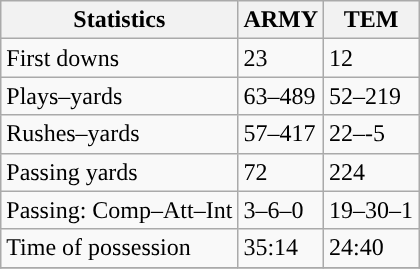<table class="wikitable" style="float: left;">
<tr>
<th>Statistics</th>
<th>ARMY</th>
<th>TEM</th>
</tr>
<tr>
<td>First downs</td>
<td>23</td>
<td>12</td>
</tr>
<tr>
<td>Plays–yards</td>
<td>63–489</td>
<td>52–219</td>
</tr>
<tr>
<td>Rushes–yards</td>
<td>57–417</td>
<td>22–-5</td>
</tr>
<tr>
<td>Passing yards</td>
<td>72</td>
<td>224</td>
</tr>
<tr>
<td>Passing: Comp–Att–Int</td>
<td>3–6–0</td>
<td>19–30–1</td>
</tr>
<tr>
<td>Time of possession</td>
<td>35:14</td>
<td>24:40</td>
</tr>
<tr>
</tr>
</table>
